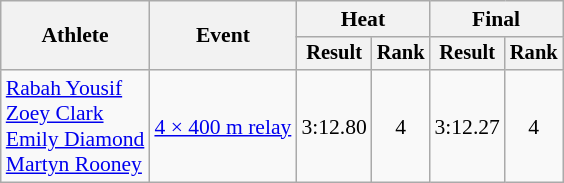<table class=wikitable style=font-size:90%>
<tr>
<th rowspan=2>Athlete</th>
<th rowspan=2>Event</th>
<th colspan=2>Heat</th>
<th colspan=2>Final</th>
</tr>
<tr style=font-size:95%>
<th>Result</th>
<th>Rank</th>
<th>Result</th>
<th>Rank</th>
</tr>
<tr align=center>
<td align=left><a href='#'>Rabah Yousif</a><br><a href='#'>Zoey Clark</a><br><a href='#'>Emily Diamond</a><br><a href='#'>Martyn Rooney</a></td>
<td align=left><a href='#'>4 × 400 m relay</a></td>
<td>3:12.80 </td>
<td>4</td>
<td>3:12.27 </td>
<td>4</td>
</tr>
</table>
